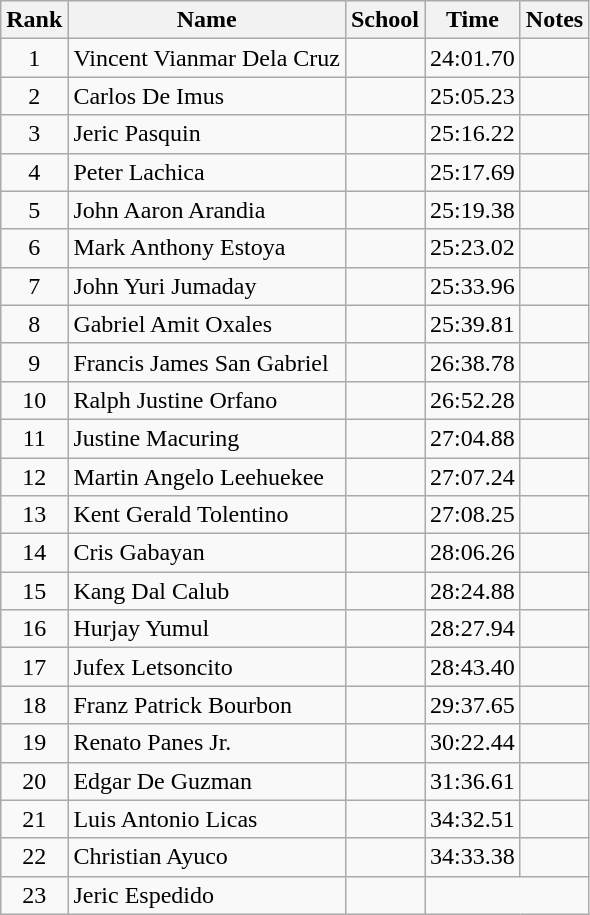<table class="wikitable sortable" style="text-align:center">
<tr>
<th>Rank</th>
<th>Name</th>
<th>School</th>
<th>Time</th>
<th>Notes</th>
</tr>
<tr>
<td>1</td>
<td align=left>Vincent Vianmar Dela Cruz</td>
<td align=left></td>
<td>24:01.70</td>
<td></td>
</tr>
<tr>
<td>2</td>
<td align=left>Carlos De Imus</td>
<td align=left></td>
<td>25:05.23</td>
<td></td>
</tr>
<tr>
<td>3</td>
<td align=left>Jeric Pasquin</td>
<td align=left></td>
<td>25:16.22</td>
<td></td>
</tr>
<tr>
<td>4</td>
<td align=left>Peter Lachica</td>
<td align=left></td>
<td>25:17.69</td>
<td></td>
</tr>
<tr>
<td>5</td>
<td align=left>John Aaron Arandia</td>
<td align=left></td>
<td>25:19.38</td>
<td></td>
</tr>
<tr>
<td>6</td>
<td align=left>Mark Anthony Estoya</td>
<td align=left></td>
<td>25:23.02</td>
<td></td>
</tr>
<tr>
<td>7</td>
<td align=left>John Yuri Jumaday</td>
<td align=left></td>
<td>25:33.96</td>
<td></td>
</tr>
<tr>
<td>8</td>
<td align=left>Gabriel Amit Oxales</td>
<td align=left></td>
<td>25:39.81</td>
<td></td>
</tr>
<tr>
<td>9</td>
<td align=left>Francis James San Gabriel</td>
<td align=left></td>
<td>26:38.78</td>
<td></td>
</tr>
<tr>
<td>10</td>
<td align=left>Ralph Justine Orfano</td>
<td align=left></td>
<td>26:52.28</td>
<td></td>
</tr>
<tr>
<td>11</td>
<td align=left>Justine Macuring</td>
<td align=left></td>
<td>27:04.88</td>
<td></td>
</tr>
<tr>
<td>12</td>
<td align=left>Martin Angelo Leehuekee</td>
<td align=left></td>
<td>27:07.24</td>
<td></td>
</tr>
<tr>
<td>13</td>
<td align=left>Kent Gerald Tolentino</td>
<td align=left></td>
<td>27:08.25</td>
<td></td>
</tr>
<tr>
<td>14</td>
<td align=left>Cris Gabayan</td>
<td align=left></td>
<td>28:06.26</td>
<td></td>
</tr>
<tr>
<td>15</td>
<td align=left>Kang Dal Calub</td>
<td align=left></td>
<td>28:24.88</td>
<td></td>
</tr>
<tr>
<td>16</td>
<td align=left>Hurjay Yumul</td>
<td></td>
<td>28:27.94</td>
<td></td>
</tr>
<tr>
<td>17</td>
<td align=left>Jufex Letsoncito</td>
<td align=left></td>
<td>28:43.40</td>
<td></td>
</tr>
<tr>
<td>18</td>
<td align=left>Franz Patrick Bourbon</td>
<td align=left></td>
<td>29:37.65</td>
<td></td>
</tr>
<tr>
<td>19</td>
<td align=left>Renato Panes Jr.</td>
<td align=left></td>
<td>30:22.44</td>
<td></td>
</tr>
<tr>
<td>20</td>
<td align=left>Edgar De Guzman</td>
<td align=left></td>
<td>31:36.61</td>
<td></td>
</tr>
<tr>
<td>21</td>
<td align=left>Luis Antonio Licas</td>
<td align=left></td>
<td>34:32.51</td>
<td></td>
</tr>
<tr>
<td>22</td>
<td align=left>Christian Ayuco</td>
<td></td>
<td>34:33.38</td>
<td></td>
</tr>
<tr>
<td>23</td>
<td align=left>Jeric Espedido</td>
<td></td>
<td colspan=2></td>
</tr>
</table>
